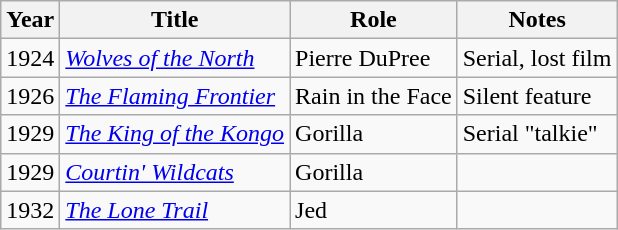<table class="wikitable sortable">
<tr>
<th>Year</th>
<th>Title</th>
<th>Role</th>
<th class = "unsortable">Notes</th>
</tr>
<tr>
<td>1924</td>
<td><em><a href='#'>Wolves of the North</a></em></td>
<td>Pierre DuPree</td>
<td>Serial, lost film</td>
</tr>
<tr>
<td>1926</td>
<td><em><a href='#'>The Flaming Frontier</a></em></td>
<td>Rain in the Face</td>
<td>Silent feature</td>
</tr>
<tr>
<td>1929</td>
<td><em><a href='#'>The King of the Kongo</a></em></td>
<td>Gorilla</td>
<td>Serial "talkie"</td>
</tr>
<tr>
<td>1929</td>
<td><em><a href='#'>Courtin' Wildcats</a></em></td>
<td>Gorilla</td>
<td></td>
</tr>
<tr>
<td>1932</td>
<td><em><a href='#'>The Lone Trail</a></em></td>
<td>Jed</td>
</tr>
</table>
